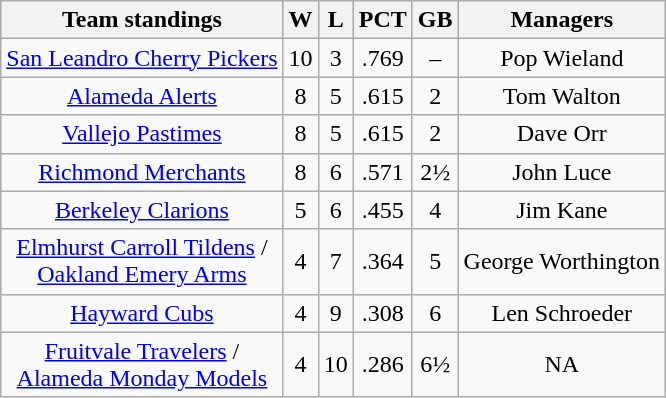<table class="wikitable" style="text-align:center">
<tr>
<th>Team standings</th>
<th>W</th>
<th>L</th>
<th>PCT</th>
<th>GB</th>
<th>Managers</th>
</tr>
<tr>
<td><a href='#'>San Leandro Cherry Pickers</a></td>
<td>10</td>
<td>3</td>
<td>.769</td>
<td>–</td>
<td>Pop Wieland </td>
</tr>
<tr>
<td><a href='#'>Alameda Alerts</a></td>
<td>8</td>
<td>5</td>
<td>.615</td>
<td>2</td>
<td>Tom Walton</td>
</tr>
<tr>
<td><a href='#'>Vallejo Pastimes</a></td>
<td>8</td>
<td>5</td>
<td>.615</td>
<td>2</td>
<td>Dave Orr</td>
</tr>
<tr>
<td><a href='#'>Richmond Merchants</a></td>
<td>8</td>
<td>6</td>
<td>.571</td>
<td>2½</td>
<td>John Luce</td>
</tr>
<tr>
<td><a href='#'>Berkeley Clarions</a></td>
<td>5</td>
<td>6</td>
<td>.455</td>
<td>4</td>
<td>Jim Kane</td>
</tr>
<tr>
<td><a href='#'>Elmhurst Carroll Tildens</a> /<br> <a href='#'>Oakland Emery Arms</a></td>
<td>4</td>
<td>7</td>
<td>.364</td>
<td>5</td>
<td>George Worthington</td>
</tr>
<tr>
<td><a href='#'>Hayward Cubs</a></td>
<td>4</td>
<td>9</td>
<td>.308</td>
<td>6</td>
<td>Len Schroeder</td>
</tr>
<tr>
<td><a href='#'>Fruitvale Travelers</a> /<br> <a href='#'>Alameda Monday Models</a></td>
<td>4</td>
<td>10</td>
<td>.286</td>
<td>6½</td>
<td>NA</td>
</tr>
</table>
